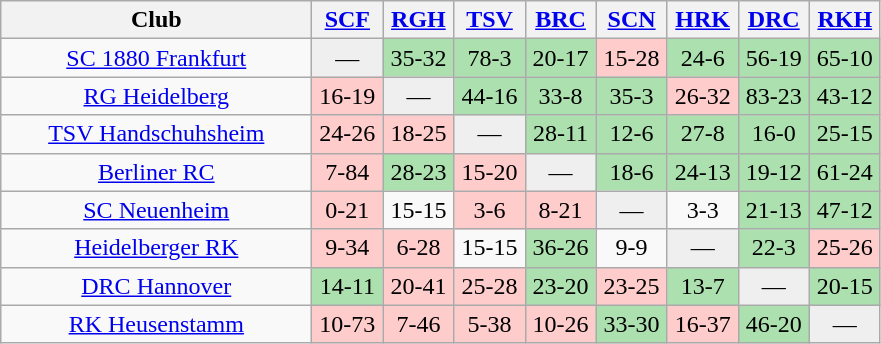<table class="wikitable" style="text-align: center;">
<tr>
<th bgcolor="#efefef" width="200">Club</th>
<th bgcolor="#efefef" width="40"><a href='#'>SCF</a></th>
<th bgcolor="#efefef" width="40"><a href='#'>RGH</a></th>
<th bgcolor="#efefef" width="40"><a href='#'>TSV</a></th>
<th bgcolor="#efefef" width="40"><a href='#'>BRC</a></th>
<th bgcolor="#efefef" width="40"><a href='#'>SCN</a></th>
<th bgcolor="#efefef" width="40"><a href='#'>HRK</a></th>
<th bgcolor="#efefef" width="40"><a href='#'>DRC</a></th>
<th bgcolor="#efefef" width="40"><a href='#'>RKH</a></th>
</tr>
<tr align=center>
<td><a href='#'>SC 1880 Frankfurt</a></td>
<td bgcolor="#efefef">—</td>
<td bgcolor=#ACE1AF>35-32</td>
<td bgcolor=#ACE1AF>78-3</td>
<td bgcolor=#ACE1AF>20-17</td>
<td bgcolor=#ffcccc>15-28</td>
<td bgcolor=#ACE1AF>24-6</td>
<td bgcolor=#ACE1AF>56-19</td>
<td bgcolor=#ACE1AF>65-10</td>
</tr>
<tr align=center>
<td><a href='#'>RG Heidelberg</a></td>
<td bgcolor=#ffcccc>16-19</td>
<td bgcolor="#efefef">—</td>
<td bgcolor=#ACE1AF>44-16</td>
<td bgcolor=#ACE1AF>33-8</td>
<td bgcolor=#ACE1AF>35-3</td>
<td bgcolor=#ffcccc>26-32</td>
<td bgcolor=#ACE1AF>83-23</td>
<td bgcolor=#ACE1AF>43-12</td>
</tr>
<tr align=center>
<td><a href='#'>TSV Handschuhsheim</a></td>
<td bgcolor=#ffcccc>24-26</td>
<td bgcolor=#ffcccc>18-25</td>
<td bgcolor="#efefef">—</td>
<td bgcolor=#ACE1AF>28-11</td>
<td bgcolor=#ACE1AF>12-6</td>
<td bgcolor=#ACE1AF>27-8</td>
<td bgcolor=#ACE1AF>16-0</td>
<td bgcolor=#ACE1AF>25-15</td>
</tr>
<tr align=center>
<td><a href='#'>Berliner RC</a></td>
<td bgcolor=#ffcccc>7-84</td>
<td bgcolor=#ACE1AF>28-23</td>
<td bgcolor=#ffcccc>15-20</td>
<td bgcolor="#efefef">—</td>
<td bgcolor=#ACE1AF>18-6</td>
<td bgcolor=#ACE1AF>24-13</td>
<td bgcolor=#ACE1AF>19-12</td>
<td bgcolor=#ACE1AF>61-24</td>
</tr>
<tr align=center>
<td><a href='#'>SC Neuenheim</a></td>
<td bgcolor=#ffcccc>0-21</td>
<td>15-15</td>
<td bgcolor=#ffcccc>3-6</td>
<td bgcolor=#ffcccc>8-21</td>
<td bgcolor="#efefef">—</td>
<td>3-3</td>
<td bgcolor=#ACE1AF>21-13</td>
<td bgcolor=#ACE1AF>47-12</td>
</tr>
<tr align=center>
<td><a href='#'>Heidelberger RK</a></td>
<td bgcolor=#ffcccc>9-34</td>
<td bgcolor=#ffcccc>6-28</td>
<td>15-15</td>
<td bgcolor=#ACE1AF>36-26</td>
<td>9-9</td>
<td bgcolor="#efefef">—</td>
<td bgcolor=#ACE1AF>22-3</td>
<td bgcolor=#ffcccc>25-26</td>
</tr>
<tr align=center>
<td><a href='#'>DRC Hannover</a></td>
<td bgcolor=#ACE1AF>14-11</td>
<td bgcolor=#ffcccc>20-41</td>
<td bgcolor=#ffcccc>25-28</td>
<td bgcolor=#ACE1AF>23-20</td>
<td bgcolor=#ffcccc>23-25</td>
<td bgcolor=#ACE1AF>13-7</td>
<td bgcolor="#efefef">—</td>
<td bgcolor=#ACE1AF>20-15</td>
</tr>
<tr align=center>
<td><a href='#'>RK Heusenstamm</a></td>
<td bgcolor=#ffcccc>10-73</td>
<td bgcolor=#ffcccc>7-46</td>
<td bgcolor=#ffcccc>5-38</td>
<td bgcolor=#ffcccc>10-26</td>
<td bgcolor=#ACE1AF>33-30</td>
<td bgcolor=#ffcccc>16-37</td>
<td bgcolor=#ACE1AF>46-20</td>
<td bgcolor="#efefef">—</td>
</tr>
</table>
